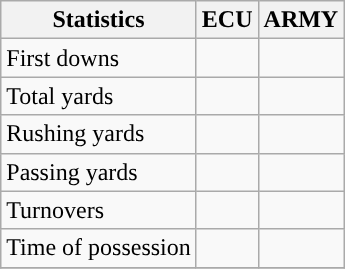<table class="wikitable">
<tr>
<th>Statistics</th>
<th>ECU</th>
<th>ARMY</th>
</tr>
<tr>
<td>First downs</td>
<td></td>
<td></td>
</tr>
<tr>
<td>Total yards</td>
<td></td>
<td></td>
</tr>
<tr>
<td>Rushing yards</td>
<td></td>
<td></td>
</tr>
<tr>
<td>Passing yards</td>
<td></td>
<td></td>
</tr>
<tr>
<td>Turnovers</td>
<td></td>
<td></td>
</tr>
<tr>
<td>Time of possession</td>
<td></td>
<td></td>
</tr>
<tr>
</tr>
</table>
